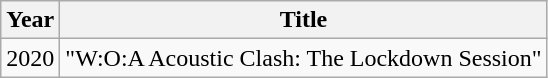<table class=wikitable style=text-align:center;>
<tr>
<th rowspan="1">Year</th>
<th rowspan="1">Title</th>
</tr>
<tr>
<td>2020</td>
<td align=left>"W:O:A Acoustic Clash: The Lockdown Session"</td>
</tr>
</table>
